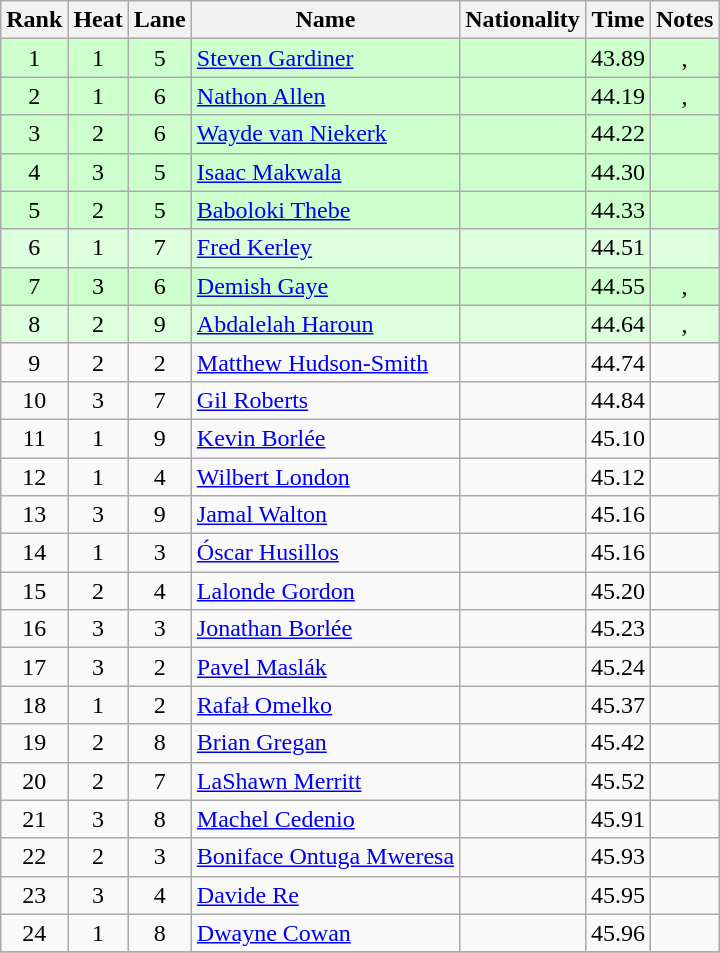<table class="wikitable sortable" style="text-align:center">
<tr>
<th>Rank</th>
<th>Heat</th>
<th>Lane</th>
<th>Name</th>
<th>Nationality</th>
<th>Time</th>
<th>Notes</th>
</tr>
<tr bgcolor=ccffcc>
<td>1</td>
<td>1</td>
<td>5</td>
<td align=left><a href='#'>Steven Gardiner</a></td>
<td align=left></td>
<td>43.89</td>
<td>, <strong></strong></td>
</tr>
<tr bgcolor=ccffcc>
<td>2</td>
<td>1</td>
<td>6</td>
<td align=left><a href='#'>Nathon Allen</a></td>
<td align=left></td>
<td>44.19</td>
<td>, </td>
</tr>
<tr bgcolor=ccffcc>
<td>3</td>
<td>2</td>
<td>6</td>
<td align=left><a href='#'>Wayde van Niekerk</a></td>
<td align=left></td>
<td>44.22</td>
<td></td>
</tr>
<tr bgcolor=ccffcc>
<td>4</td>
<td>3</td>
<td>5</td>
<td align=left><a href='#'>Isaac Makwala</a></td>
<td align=left></td>
<td>44.30</td>
<td></td>
</tr>
<tr bgcolor=ccffcc>
<td>5</td>
<td>2</td>
<td>5</td>
<td align=left><a href='#'>Baboloki Thebe</a></td>
<td align=left></td>
<td>44.33</td>
<td></td>
</tr>
<tr bgcolor=ddffdd>
<td>6</td>
<td>1</td>
<td>7</td>
<td align=left><a href='#'>Fred Kerley</a></td>
<td align=left></td>
<td>44.51</td>
<td></td>
</tr>
<tr bgcolor=ccffcc>
<td>7</td>
<td>3</td>
<td>6</td>
<td align=left><a href='#'>Demish Gaye</a></td>
<td align=left></td>
<td>44.55</td>
<td>, </td>
</tr>
<tr bgcolor=ddffdd>
<td>8</td>
<td>2</td>
<td>9</td>
<td align=left><a href='#'>Abdalelah Haroun</a></td>
<td align=left></td>
<td>44.64</td>
<td>, </td>
</tr>
<tr>
<td>9</td>
<td>2</td>
<td>2</td>
<td align=left><a href='#'>Matthew Hudson-Smith</a></td>
<td align=left></td>
<td>44.74</td>
<td></td>
</tr>
<tr>
<td>10</td>
<td>3</td>
<td>7</td>
<td align=left><a href='#'>Gil Roberts</a></td>
<td align=left></td>
<td>44.84</td>
<td></td>
</tr>
<tr>
<td>11</td>
<td>1</td>
<td>9</td>
<td align=left><a href='#'>Kevin Borlée</a></td>
<td align=left></td>
<td>45.10</td>
<td></td>
</tr>
<tr>
<td>12</td>
<td>1</td>
<td>4</td>
<td align=left><a href='#'>Wilbert London</a></td>
<td align=left></td>
<td>45.12</td>
<td></td>
</tr>
<tr>
<td>13</td>
<td>3</td>
<td>9</td>
<td align=left><a href='#'>Jamal Walton</a></td>
<td align=left></td>
<td>45.16</td>
<td></td>
</tr>
<tr>
<td>14</td>
<td>1</td>
<td>3</td>
<td align=left><a href='#'>Óscar Husillos</a></td>
<td align=left></td>
<td>45.16</td>
<td></td>
</tr>
<tr>
<td>15</td>
<td>2</td>
<td>4</td>
<td align=left><a href='#'>Lalonde Gordon</a></td>
<td align=left></td>
<td>45.20</td>
<td></td>
</tr>
<tr>
<td>16</td>
<td>3</td>
<td>3</td>
<td align=left><a href='#'>Jonathan Borlée</a></td>
<td align=left></td>
<td>45.23</td>
<td></td>
</tr>
<tr>
<td>17</td>
<td>3</td>
<td>2</td>
<td align=left><a href='#'>Pavel Maslák</a></td>
<td align=left></td>
<td>45.24</td>
<td></td>
</tr>
<tr>
<td>18</td>
<td>1</td>
<td>2</td>
<td align=left><a href='#'>Rafał Omelko</a></td>
<td align=left></td>
<td>45.37</td>
<td></td>
</tr>
<tr>
<td>19</td>
<td>2</td>
<td>8</td>
<td align=left><a href='#'>Brian Gregan</a></td>
<td align=left></td>
<td>45.42</td>
<td></td>
</tr>
<tr>
<td>20</td>
<td>2</td>
<td>7</td>
<td align=left><a href='#'>LaShawn Merritt</a></td>
<td align=left></td>
<td>45.52</td>
<td></td>
</tr>
<tr>
<td>21</td>
<td>3</td>
<td>8</td>
<td align=left><a href='#'>Machel Cedenio</a></td>
<td align=left></td>
<td>45.91</td>
<td></td>
</tr>
<tr>
<td>22</td>
<td>2</td>
<td>3</td>
<td align=left><a href='#'>Boniface Ontuga Mweresa</a></td>
<td align=left></td>
<td>45.93</td>
<td></td>
</tr>
<tr>
<td>23</td>
<td>3</td>
<td>4</td>
<td align=left><a href='#'>Davide Re</a></td>
<td align=left></td>
<td>45.95</td>
<td></td>
</tr>
<tr>
<td>24</td>
<td>1</td>
<td>8</td>
<td align=left><a href='#'>Dwayne Cowan</a></td>
<td align=left></td>
<td>45.96</td>
<td></td>
</tr>
<tr>
</tr>
</table>
